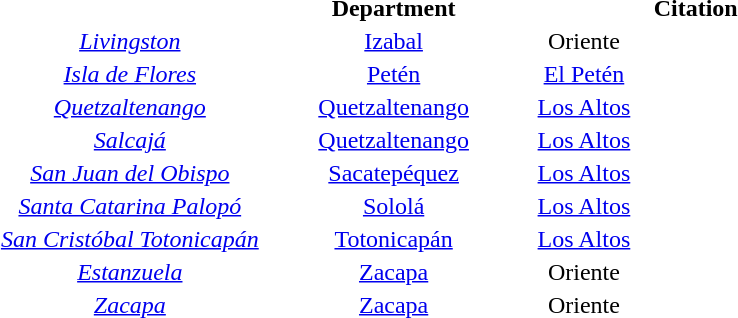<table class="toccolors sortable" style="text-align:center;">
<tr>
<th style="width:15%;"></th>
<th style="width:30%;"></th>
<th style="width:30%;">Department</th>
<th></th>
<th>Citation</th>
</tr>
<tr>
<td></td>
<td><a href='#'><em>Livingston</em></a></td>
<td><a href='#'>Izabal</a></td>
<td>Oriente</td>
<td></td>
</tr>
<tr>
<td></td>
<td><em><a href='#'>Isla de Flores</a></em></td>
<td><a href='#'>Petén</a></td>
<td><a href='#'>El Petén</a></td>
<td></td>
</tr>
<tr>
<td></td>
<td><em><a href='#'>Quetzaltenango</a></em></td>
<td><a href='#'>Quetzaltenango</a></td>
<td><a href='#'>Los Altos</a></td>
<td></td>
</tr>
<tr>
<td></td>
<td><em><a href='#'>Salcajá</a></em></td>
<td><a href='#'>Quetzaltenango</a></td>
<td><a href='#'>Los Altos</a></td>
<td></td>
</tr>
<tr>
<td></td>
<td><em><a href='#'>San Juan del Obispo</a></em></td>
<td><a href='#'>Sacatepéquez</a></td>
<td><a href='#'>Los Altos</a></td>
<td></td>
</tr>
<tr>
<td></td>
<td><em><a href='#'>Santa Catarina Palopó</a></em></td>
<td><a href='#'>Sololá</a></td>
<td><a href='#'>Los Altos</a></td>
<td></td>
</tr>
<tr>
<td></td>
<td><em><a href='#'>San Cristóbal Totonicapán</a></em></td>
<td><a href='#'>Totonicapán</a></td>
<td><a href='#'>Los Altos</a></td>
<td></td>
</tr>
<tr>
<td></td>
<td><em><a href='#'>Estanzuela</a></em></td>
<td><a href='#'>Zacapa</a></td>
<td>Oriente</td>
<td></td>
</tr>
<tr>
<td></td>
<td><em><a href='#'>Zacapa</a></em></td>
<td><a href='#'>Zacapa</a></td>
<td>Oriente</td>
<td></td>
</tr>
</table>
